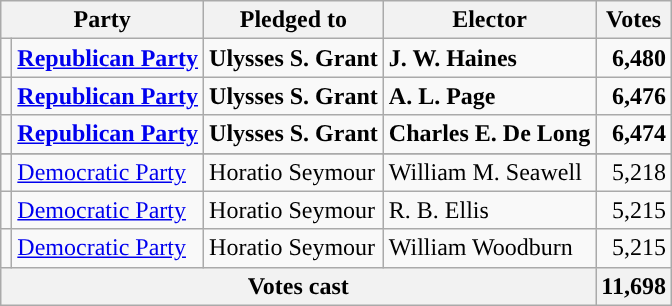<table class="wikitable">
<tr>
<th colspan=2>Party</th>
<th>Pledged to</th>
<th>Elector</th>
<th>Votes</th>
</tr>
<tr style="font-weight:bold">
<td></td>
<td><a href='#'>Republican Party</a></td>
<td>Ulysses S. Grant</td>
<td>J. W. Haines</td>
<td align="right">6,480</td>
</tr>
<tr style="font-weight:bold">
<td></td>
<td><a href='#'>Republican Party</a></td>
<td>Ulysses S. Grant</td>
<td>A. L. Page</td>
<td align="right">6,476</td>
</tr>
<tr style="font-weight:bold">
<td></td>
<td><a href='#'>Republican Party</a></td>
<td>Ulysses S. Grant</td>
<td>Charles E. De Long</td>
<td align="right">6,474</td>
</tr>
<tr style="font-weight:bold">
</tr>
<tr>
<td></td>
<td><a href='#'>Democratic Party</a></td>
<td>Horatio Seymour</td>
<td>William M. Seawell</td>
<td align="right">5,218</td>
</tr>
<tr>
<td></td>
<td><a href='#'>Democratic Party</a></td>
<td>Horatio Seymour</td>
<td>R. B. Ellis</td>
<td align="right">5,215</td>
</tr>
<tr>
<td></td>
<td><a href='#'>Democratic Party</a></td>
<td>Horatio Seymour</td>
<td>William Woodburn</td>
<td align="right">5,215</td>
</tr>
<tr>
<th colspan="4">Votes cast</th>
<th>11,698</th>
</tr>
</table>
